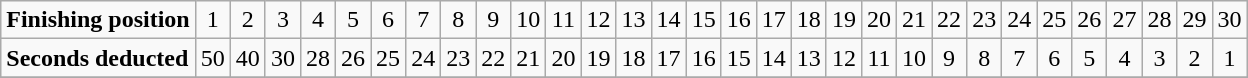<table class="wikitable">
<tr align="center">
<td align="Left"><strong>Finishing position</strong></td>
<td>1</td>
<td>2</td>
<td>3</td>
<td>4</td>
<td>5</td>
<td>6</td>
<td>7</td>
<td>8</td>
<td>9</td>
<td>10</td>
<td>11</td>
<td>12</td>
<td>13</td>
<td>14</td>
<td>15</td>
<td>16</td>
<td>17</td>
<td>18</td>
<td>19</td>
<td>20</td>
<td>21</td>
<td>22</td>
<td>23</td>
<td>24</td>
<td>25</td>
<td>26</td>
<td>27</td>
<td>28</td>
<td>29</td>
<td>30</td>
</tr>
<tr align="center">
<td align="Left"><strong>Seconds deducted</strong></td>
<td>50</td>
<td>40</td>
<td>30</td>
<td>28</td>
<td>26</td>
<td>25</td>
<td>24</td>
<td>23</td>
<td>22</td>
<td>21</td>
<td>20</td>
<td>19</td>
<td>18</td>
<td>17</td>
<td>16</td>
<td>15</td>
<td>14</td>
<td>13</td>
<td>12</td>
<td>11</td>
<td>10</td>
<td>9</td>
<td>8</td>
<td>7</td>
<td>6</td>
<td>5</td>
<td>4</td>
<td>3</td>
<td>2</td>
<td>1</td>
</tr>
<tr>
</tr>
</table>
